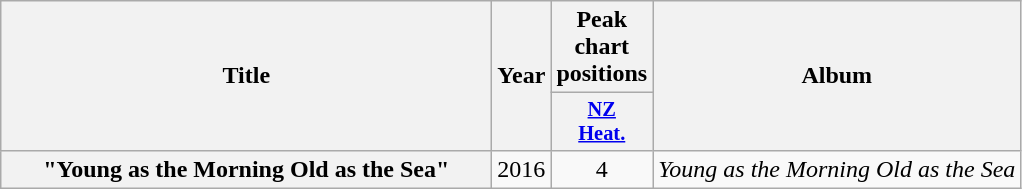<table class="wikitable plainrowheaders" style="text-align:center;">
<tr>
<th scope="col" rowspan="2" style="width:20em;">Title</th>
<th scope="col" rowspan="2" style="width:1em;">Year</th>
<th scope="col">Peak chart positions</th>
<th scope="col" rowspan="2">Album</th>
</tr>
<tr>
<th scope="col" style="width:3em;font-size:85%;"><a href='#'>NZ<br>Heat.</a><br></th>
</tr>
<tr>
<th scope="row">"Young as the Morning Old as the Sea"</th>
<td>2016</td>
<td>4</td>
<td><em>Young as the Morning Old as the Sea</em></td>
</tr>
</table>
